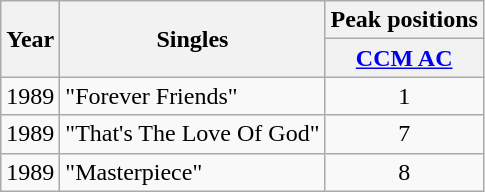<table class="wikitable">
<tr>
<th rowspan="2">Year</th>
<th rowspan="2">Singles</th>
<th colspan="1">Peak positions</th>
</tr>
<tr>
<th><a href='#'>CCM AC</a></th>
</tr>
<tr>
<td>1989</td>
<td>"Forever Friends"</td>
<td align="center">1</td>
</tr>
<tr>
<td>1989</td>
<td>"That's The Love Of God"</td>
<td align="center">7</td>
</tr>
<tr>
<td>1989</td>
<td>"Masterpiece"</td>
<td align="center">8</td>
</tr>
</table>
